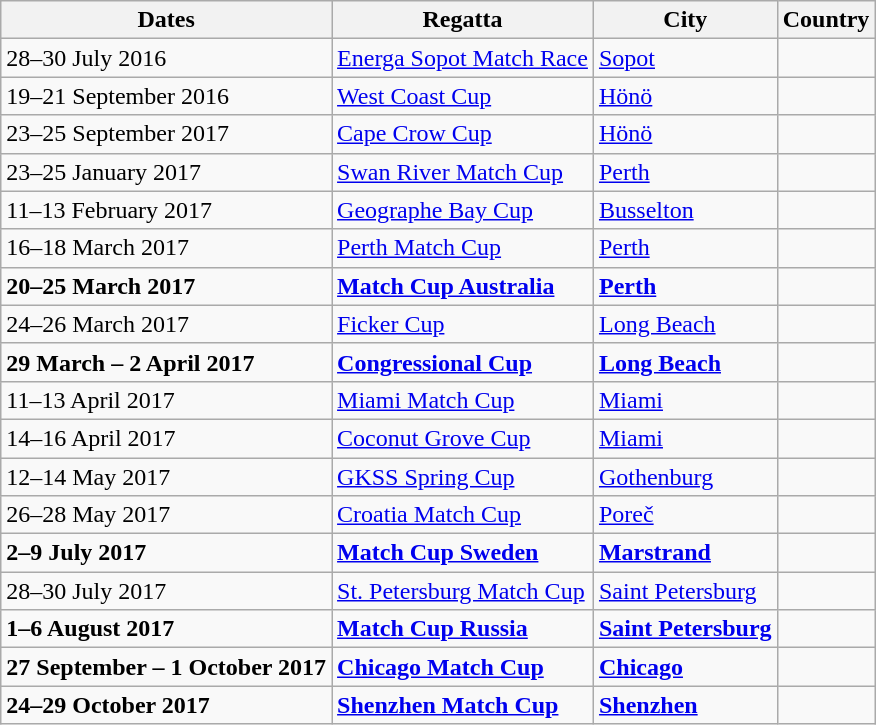<table class="wikitable">
<tr>
<th>Dates</th>
<th>Regatta</th>
<th>City</th>
<th>Country</th>
</tr>
<tr>
<td>28–30 July 2016</td>
<td><a href='#'>Energa Sopot Match Race</a></td>
<td><a href='#'>Sopot</a></td>
<td></td>
</tr>
<tr>
<td>19–21 September 2016</td>
<td><a href='#'>West Coast Cup</a></td>
<td><a href='#'>Hönö</a></td>
<td></td>
</tr>
<tr>
<td>23–25 September 2017</td>
<td><a href='#'>Cape Crow Cup</a></td>
<td><a href='#'>Hönö</a></td>
<td></td>
</tr>
<tr>
<td>23–25 January 2017</td>
<td><a href='#'>Swan River Match Cup</a></td>
<td><a href='#'>Perth</a></td>
<td></td>
</tr>
<tr>
<td>11–13 February 2017</td>
<td><a href='#'>Geographe Bay Cup</a></td>
<td><a href='#'>Busselton</a></td>
<td></td>
</tr>
<tr>
<td>16–18 March 2017</td>
<td><a href='#'>Perth Match Cup</a></td>
<td><a href='#'>Perth</a></td>
<td></td>
</tr>
<tr style="font-weight: bold;">
<td>20–25 March 2017</td>
<td><a href='#'>Match Cup Australia</a></td>
<td><a href='#'>Perth</a></td>
<td></td>
</tr>
<tr>
<td>24–26 March 2017</td>
<td><a href='#'>Ficker Cup</a></td>
<td><a href='#'>Long Beach</a></td>
<td></td>
</tr>
<tr style="font-weight: bold;">
<td>29 March – 2 April 2017</td>
<td><a href='#'>Congressional Cup</a></td>
<td><a href='#'>Long Beach</a></td>
<td></td>
</tr>
<tr>
<td>11–13 April 2017</td>
<td><a href='#'>Miami Match Cup</a></td>
<td><a href='#'>Miami</a></td>
<td></td>
</tr>
<tr>
<td>14–16 April 2017</td>
<td><a href='#'>Coconut Grove Cup</a></td>
<td><a href='#'>Miami</a></td>
<td></td>
</tr>
<tr>
<td>12–14 May 2017</td>
<td><a href='#'>GKSS Spring Cup</a></td>
<td><a href='#'>Gothenburg</a></td>
<td></td>
</tr>
<tr>
<td>26–28 May 2017</td>
<td><a href='#'>Croatia Match Cup</a></td>
<td><a href='#'>Poreč</a></td>
<td></td>
</tr>
<tr style="font-weight: bold;">
<td>2–9 July 2017</td>
<td><a href='#'>Match Cup Sweden</a></td>
<td><a href='#'>Marstrand</a></td>
<td></td>
</tr>
<tr>
<td>28–30 July 2017</td>
<td><a href='#'>St. Petersburg Match Cup</a></td>
<td><a href='#'>Saint Petersburg</a></td>
<td></td>
</tr>
<tr style="font-weight: bold;">
<td>1–6 August 2017</td>
<td><a href='#'>Match Cup Russia</a></td>
<td><a href='#'>Saint Petersburg</a></td>
<td></td>
</tr>
<tr style="font-weight: bold;">
<td>27 September – 1 October 2017</td>
<td><a href='#'>Chicago Match Cup</a></td>
<td><a href='#'>Chicago</a></td>
<td></td>
</tr>
<tr style="font-weight: bold;">
<td>24–29 October 2017</td>
<td><a href='#'>Shenzhen Match Cup</a></td>
<td><a href='#'>Shenzhen</a></td>
<td></td>
</tr>
</table>
